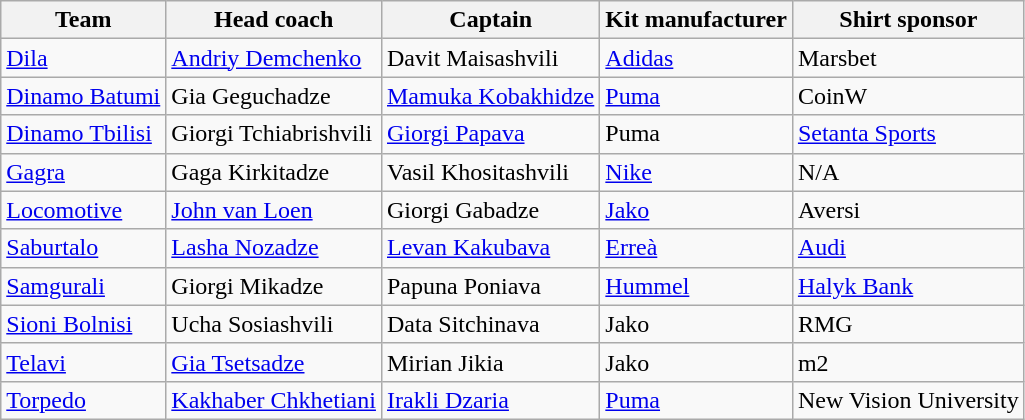<table class="wikitable sortable" style="text-align:left">
<tr>
<th>Team</th>
<th>Head coach</th>
<th>Captain</th>
<th>Kit manufacturer</th>
<th>Shirt sponsor</th>
</tr>
<tr>
<td><a href='#'>Dila</a></td>
<td> <a href='#'>Andriy Demchenko</a></td>
<td> Davit Maisashvili</td>
<td><a href='#'>Adidas</a></td>
<td>Marsbet</td>
</tr>
<tr>
<td><a href='#'>Dinamo Batumi</a></td>
<td> Gia Geguchadze</td>
<td> <a href='#'>Mamuka Kobakhidze</a></td>
<td><a href='#'>Puma</a></td>
<td>CoinW</td>
</tr>
<tr>
<td><a href='#'>Dinamo Tbilisi</a></td>
<td> Giorgi Tchiabrishvili</td>
<td> <a href='#'>Giorgi Papava</a></td>
<td>Puma</td>
<td><a href='#'>Setanta Sports</a></td>
</tr>
<tr>
<td><a href='#'>Gagra</a></td>
<td> Gaga Kirkitadze</td>
<td> Vasil Khositashvili</td>
<td><a href='#'>Nike</a></td>
<td>N/A</td>
</tr>
<tr>
<td><a href='#'>Locomotive</a></td>
<td> <a href='#'>John van Loen</a></td>
<td> Giorgi Gabadze</td>
<td><a href='#'>Jako</a></td>
<td>Aversi</td>
</tr>
<tr>
<td><a href='#'>Saburtalo</a></td>
<td> <a href='#'>Lasha Nozadze</a></td>
<td> <a href='#'>Levan Kakubava</a></td>
<td><a href='#'>Erreà</a></td>
<td><a href='#'>Audi</a></td>
</tr>
<tr>
<td><a href='#'>Samgurali</a></td>
<td> Giorgi Mikadze</td>
<td> Papuna Poniava</td>
<td><a href='#'>Hummel</a></td>
<td><a href='#'>Halyk Bank</a></td>
</tr>
<tr>
<td><a href='#'>Sioni Bolnisi</a></td>
<td> Ucha Sosiashvili</td>
<td> Data Sitchinava</td>
<td>Jako</td>
<td>RMG</td>
</tr>
<tr>
<td><a href='#'>Telavi</a></td>
<td> <a href='#'>Gia Tsetsadze</a></td>
<td> Mirian Jikia</td>
<td>Jako</td>
<td>m2</td>
</tr>
<tr>
<td><a href='#'>Torpedo</a></td>
<td> <a href='#'>Kakhaber Chkhetiani</a></td>
<td> <a href='#'>Irakli Dzaria</a></td>
<td><a href='#'>Puma</a></td>
<td>New Vision University</td>
</tr>
</table>
